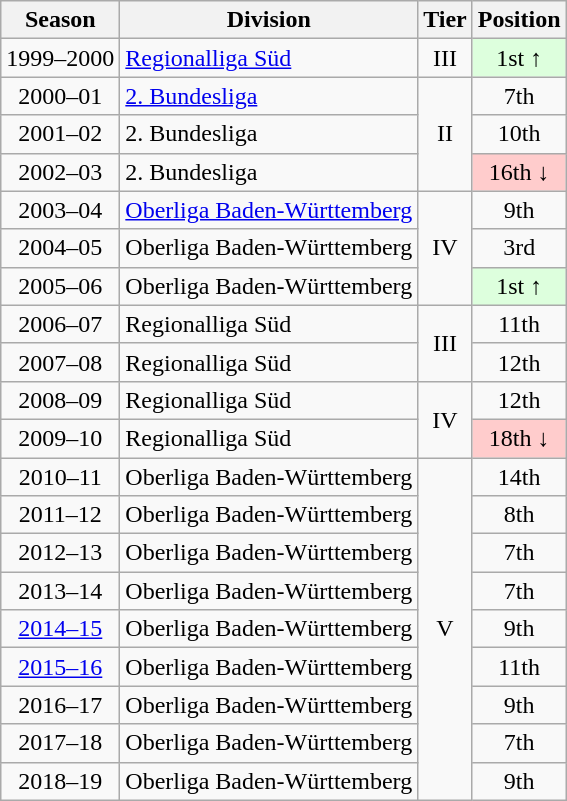<table class="wikitable">
<tr>
<th>Season</th>
<th>Division</th>
<th>Tier</th>
<th>Position</th>
</tr>
<tr align="center">
<td>1999–2000</td>
<td align="left"><a href='#'>Regionalliga Süd</a></td>
<td>III</td>
<td style="background:#ddffdd">1st ↑</td>
</tr>
<tr align="center">
<td>2000–01</td>
<td align="left"><a href='#'>2. Bundesliga</a></td>
<td rowspan=3>II</td>
<td>7th</td>
</tr>
<tr align="center">
<td>2001–02</td>
<td align="left">2. Bundesliga</td>
<td>10th</td>
</tr>
<tr align="center">
<td>2002–03</td>
<td align="left">2. Bundesliga</td>
<td style="background:#ffcccc">16th ↓</td>
</tr>
<tr align="center">
<td>2003–04</td>
<td align="left"><a href='#'>Oberliga Baden-Württemberg</a></td>
<td rowspan=3>IV</td>
<td>9th</td>
</tr>
<tr align="center">
<td>2004–05</td>
<td align="left">Oberliga Baden-Württemberg</td>
<td>3rd</td>
</tr>
<tr align="center">
<td>2005–06</td>
<td align="left">Oberliga Baden-Württemberg</td>
<td style="background:#ddffdd">1st ↑</td>
</tr>
<tr align="center">
<td>2006–07</td>
<td align="left">Regionalliga Süd</td>
<td rowspan=2>III</td>
<td>11th</td>
</tr>
<tr align="center">
<td>2007–08</td>
<td align="left">Regionalliga Süd</td>
<td>12th</td>
</tr>
<tr align="center">
<td>2008–09</td>
<td align="left">Regionalliga Süd</td>
<td rowspan=2>IV</td>
<td>12th</td>
</tr>
<tr align="center">
<td>2009–10</td>
<td align="left">Regionalliga Süd</td>
<td style="background:#ffcccc">18th ↓</td>
</tr>
<tr align="center">
<td>2010–11</td>
<td align="left">Oberliga Baden-Württemberg</td>
<td rowspan=9>V</td>
<td>14th</td>
</tr>
<tr align="center">
<td>2011–12</td>
<td align="left">Oberliga Baden-Württemberg</td>
<td>8th</td>
</tr>
<tr align="center">
<td>2012–13</td>
<td align="left">Oberliga Baden-Württemberg</td>
<td>7th</td>
</tr>
<tr align="center">
<td>2013–14</td>
<td align="left">Oberliga Baden-Württemberg</td>
<td>7th</td>
</tr>
<tr align="center">
<td><a href='#'>2014–15</a></td>
<td align="left">Oberliga Baden-Württemberg</td>
<td>9th</td>
</tr>
<tr align="center">
<td><a href='#'>2015–16</a></td>
<td align="left">Oberliga Baden-Württemberg</td>
<td>11th</td>
</tr>
<tr align="center">
<td>2016–17</td>
<td align="left">Oberliga Baden-Württemberg</td>
<td>9th</td>
</tr>
<tr align="center">
<td>2017–18</td>
<td align="left">Oberliga Baden-Württemberg</td>
<td>7th</td>
</tr>
<tr align="center">
<td>2018–19</td>
<td align="left">Oberliga Baden-Württemberg</td>
<td>9th</td>
</tr>
</table>
